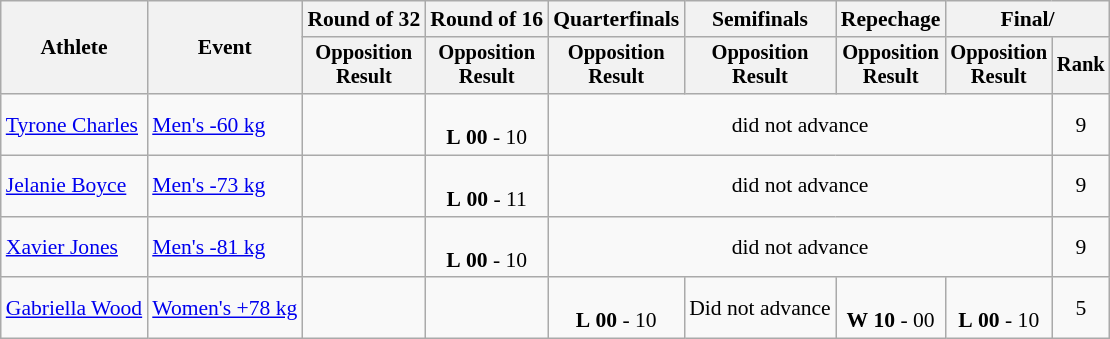<table class="wikitable" style="font-size:90%;">
<tr>
<th rowspan=2>Athlete</th>
<th rowspan=2>Event</th>
<th>Round of 32</th>
<th>Round of 16</th>
<th>Quarterfinals</th>
<th>Semifinals</th>
<th>Repechage</th>
<th colspan=2>Final/</th>
</tr>
<tr style="font-size:95%">
<th>Opposition<br>Result</th>
<th>Opposition<br>Result</th>
<th>Opposition<br>Result</th>
<th>Opposition<br>Result</th>
<th>Opposition<br>Result</th>
<th>Opposition<br>Result</th>
<th>Rank</th>
</tr>
<tr align=center>
<td align=left><a href='#'>Tyrone Charles</a></td>
<td align=left><a href='#'>Men's -60 kg</a></td>
<td></td>
<td><br><strong>L</strong> <strong>00</strong> - 10</td>
<td colspan=4>did not advance</td>
<td>9</td>
</tr>
<tr align=center>
<td align=left><a href='#'>Jelanie Boyce</a></td>
<td align=left><a href='#'>Men's -73 kg</a></td>
<td></td>
<td><br><strong>L</strong> <strong>00</strong> - 11</td>
<td colspan=4>did not advance</td>
<td>9</td>
</tr>
<tr align=center>
<td align=left><a href='#'>Xavier Jones</a></td>
<td align=left><a href='#'>Men's -81 kg</a></td>
<td></td>
<td><br><strong>L</strong> <strong>00</strong> - 10</td>
<td colspan=4>did not advance</td>
<td>9</td>
</tr>
<tr align=center>
<td align=left><a href='#'>Gabriella Wood</a></td>
<td align=left><a href='#'>Women's +78 kg</a></td>
<td></td>
<td></td>
<td><br><strong>L</strong> <strong>00</strong> - 10</td>
<td>Did not advance</td>
<td><br><strong>W</strong> <strong>10</strong> - 00</td>
<td><br><strong>L</strong> <strong>00</strong> - 10</td>
<td>5</td>
</tr>
</table>
